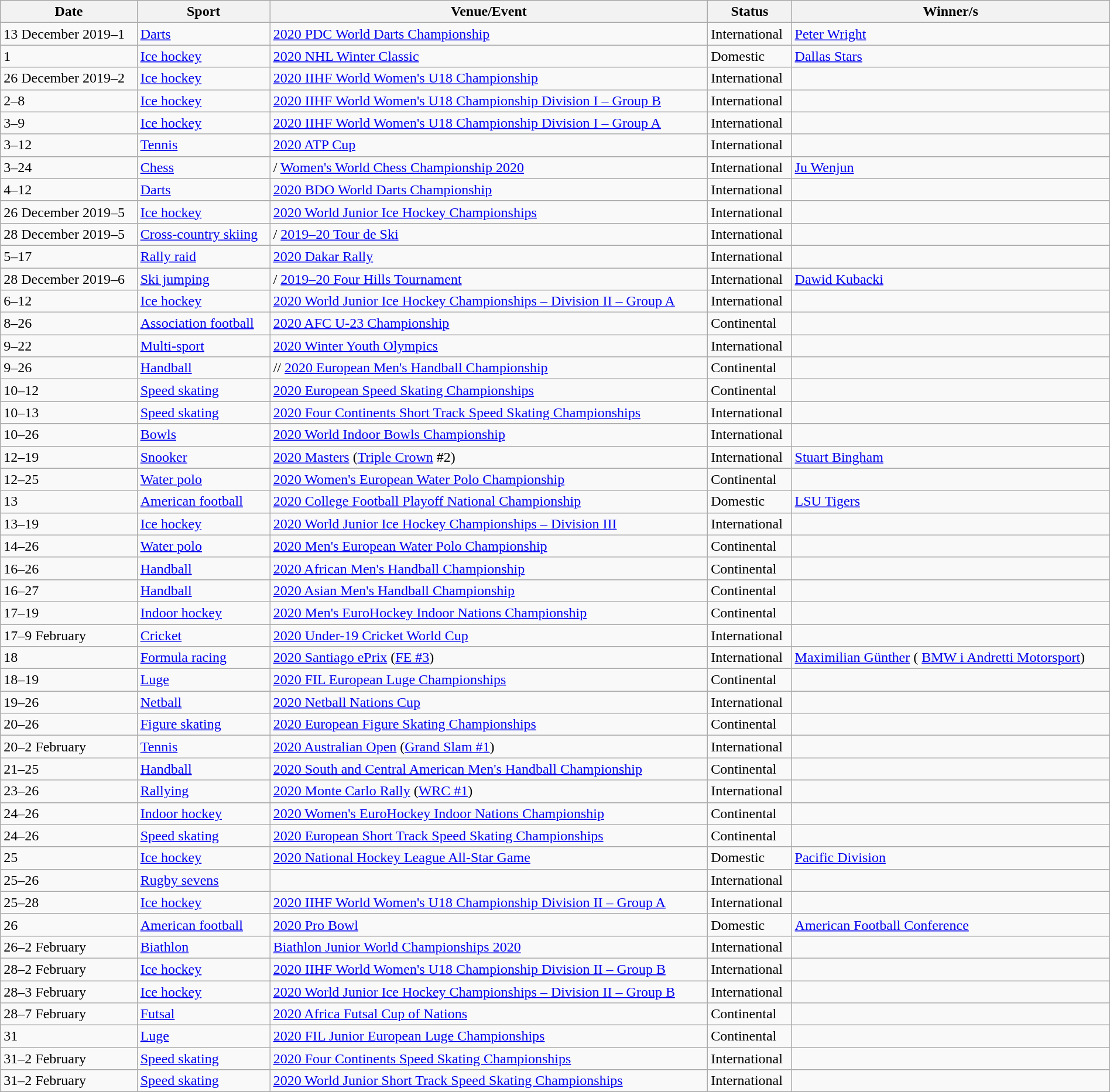<table class="wikitable sortable"| width="100%">
<tr>
<th>Date</th>
<th>Sport</th>
<th>Venue/Event</th>
<th>Status</th>
<th>Winner/s</th>
</tr>
<tr>
<td>13 December 2019–1</td>
<td><a href='#'>Darts</a></td>
<td> <a href='#'>2020 PDC World Darts Championship</a></td>
<td>International</td>
<td> <a href='#'>Peter Wright</a></td>
</tr>
<tr>
<td>1</td>
<td><a href='#'>Ice hockey</a></td>
<td> <a href='#'>2020 NHL Winter Classic</a></td>
<td>Domestic</td>
<td> <a href='#'>Dallas Stars</a></td>
</tr>
<tr>
<td>26 December 2019–2</td>
<td><a href='#'>Ice hockey</a></td>
<td> <a href='#'>2020 IIHF World Women's U18 Championship</a></td>
<td>International</td>
<td></td>
</tr>
<tr>
<td>2–8</td>
<td><a href='#'>Ice hockey</a></td>
<td> <a href='#'>2020 IIHF World Women's U18 Championship Division I – Group B</a></td>
<td>International</td>
<td></td>
</tr>
<tr>
<td>3–9</td>
<td><a href='#'>Ice hockey</a></td>
<td> <a href='#'>2020 IIHF World Women's U18 Championship Division I – Group A</a></td>
<td>International</td>
<td></td>
</tr>
<tr>
<td>3–12</td>
<td><a href='#'>Tennis</a></td>
<td> <a href='#'>2020 ATP Cup</a></td>
<td>International</td>
<td></td>
</tr>
<tr>
<td>3–24</td>
<td><a href='#'>Chess</a></td>
<td>/ <a href='#'>Women's World Chess Championship 2020</a></td>
<td>International</td>
<td> <a href='#'>Ju Wenjun</a></td>
</tr>
<tr>
<td>4–12</td>
<td><a href='#'>Darts</a></td>
<td> <a href='#'>2020 BDO World Darts Championship</a></td>
<td>International</td>
<td></td>
</tr>
<tr>
<td>26 December 2019–5</td>
<td><a href='#'>Ice hockey</a></td>
<td> <a href='#'>2020 World Junior Ice Hockey Championships</a></td>
<td>International</td>
<td></td>
</tr>
<tr>
<td>28 December 2019–5</td>
<td><a href='#'>Cross-country skiing</a></td>
<td>/ <a href='#'>2019–20 Tour de Ski</a></td>
<td>International</td>
<td></td>
</tr>
<tr>
<td>5–17</td>
<td><a href='#'>Rally raid</a></td>
<td> <a href='#'>2020 Dakar Rally</a></td>
<td>International</td>
<td></td>
</tr>
<tr>
<td>28 December 2019–6</td>
<td><a href='#'>Ski jumping</a></td>
<td>/ <a href='#'>2019–20 Four Hills Tournament</a></td>
<td>International</td>
<td> <a href='#'>Dawid Kubacki</a></td>
</tr>
<tr>
<td>6–12</td>
<td><a href='#'>Ice hockey</a></td>
<td> <a href='#'>2020 World Junior Ice Hockey Championships – Division II – Group A</a></td>
<td>International</td>
<td></td>
</tr>
<tr>
<td>8–26</td>
<td><a href='#'>Association football</a></td>
<td> <a href='#'>2020 AFC U-23 Championship</a></td>
<td>Continental</td>
<td></td>
</tr>
<tr>
<td>9–22</td>
<td><a href='#'>Multi-sport</a></td>
<td> <a href='#'>2020 Winter Youth Olympics</a></td>
<td>International</td>
<td></td>
</tr>
<tr>
<td>9–26</td>
<td><a href='#'>Handball</a></td>
<td>// <a href='#'>2020 European Men's Handball Championship</a></td>
<td>Continental</td>
<td></td>
</tr>
<tr>
<td>10–12</td>
<td><a href='#'>Speed skating</a></td>
<td> <a href='#'>2020 European Speed Skating Championships</a></td>
<td>Continental</td>
<td></td>
</tr>
<tr>
<td>10–13</td>
<td><a href='#'>Speed skating</a></td>
<td> <a href='#'>2020 Four Continents Short Track Speed Skating Championships</a></td>
<td>International</td>
<td></td>
</tr>
<tr>
<td>10–26</td>
<td><a href='#'>Bowls</a></td>
<td> <a href='#'>2020 World Indoor Bowls Championship</a></td>
<td>International</td>
<td></td>
</tr>
<tr>
<td>12–19</td>
<td><a href='#'>Snooker</a></td>
<td> <a href='#'>2020 Masters</a> (<a href='#'>Triple Crown</a> #2)</td>
<td>International</td>
<td> <a href='#'>Stuart Bingham</a></td>
</tr>
<tr>
<td>12–25</td>
<td><a href='#'>Water polo</a></td>
<td> <a href='#'>2020 Women's European Water Polo Championship</a></td>
<td>Continental</td>
<td></td>
</tr>
<tr>
<td>13</td>
<td><a href='#'>American football</a></td>
<td> <a href='#'>2020 College Football Playoff National Championship</a></td>
<td>Domestic</td>
<td> <a href='#'>LSU Tigers</a></td>
</tr>
<tr>
<td>13–19</td>
<td><a href='#'>Ice hockey</a></td>
<td> <a href='#'>2020 World Junior Ice Hockey Championships – Division III</a></td>
<td>International</td>
<td></td>
</tr>
<tr>
<td>14–26</td>
<td><a href='#'>Water polo</a></td>
<td> <a href='#'>2020 Men's European Water Polo Championship</a></td>
<td>Continental</td>
<td></td>
</tr>
<tr>
<td>16–26</td>
<td><a href='#'>Handball</a></td>
<td> <a href='#'>2020 African Men's Handball Championship</a></td>
<td>Continental</td>
<td></td>
</tr>
<tr>
<td>16–27</td>
<td><a href='#'>Handball</a></td>
<td> <a href='#'>2020 Asian Men's Handball Championship</a></td>
<td>Continental</td>
<td></td>
</tr>
<tr>
<td>17–19</td>
<td><a href='#'>Indoor hockey</a></td>
<td> <a href='#'>2020 Men's EuroHockey Indoor Nations Championship</a></td>
<td>Continental</td>
<td></td>
</tr>
<tr>
<td>17–9 February</td>
<td><a href='#'>Cricket</a></td>
<td> <a href='#'>2020 Under-19 Cricket World Cup</a></td>
<td>International</td>
<td></td>
</tr>
<tr>
<td>18</td>
<td><a href='#'>Formula racing</a></td>
<td> <a href='#'>2020 Santiago ePrix</a> (<a href='#'>FE #3</a>)</td>
<td>International</td>
<td> <a href='#'>Maximilian Günther</a> ( <a href='#'>BMW i Andretti Motorsport</a>)</td>
</tr>
<tr>
<td>18–19</td>
<td><a href='#'>Luge</a></td>
<td> <a href='#'>2020 FIL European Luge Championships</a></td>
<td>Continental</td>
<td></td>
</tr>
<tr>
<td>19–26</td>
<td><a href='#'>Netball</a></td>
<td> <a href='#'>2020 Netball Nations Cup</a></td>
<td>International</td>
<td></td>
</tr>
<tr>
<td>20–26</td>
<td><a href='#'>Figure skating</a></td>
<td> <a href='#'>2020 European Figure Skating Championships</a></td>
<td>Continental</td>
<td></td>
</tr>
<tr>
<td>20–2 February</td>
<td><a href='#'>Tennis</a></td>
<td> <a href='#'>2020 Australian Open</a> (<a href='#'>Grand Slam #1</a>)</td>
<td>International</td>
<td></td>
</tr>
<tr>
<td>21–25</td>
<td><a href='#'>Handball</a></td>
<td> <a href='#'>2020 South and Central American Men's Handball Championship</a></td>
<td>Continental</td>
<td></td>
</tr>
<tr>
<td>23–26</td>
<td><a href='#'>Rallying</a></td>
<td> <a href='#'>2020 Monte Carlo Rally</a> (<a href='#'>WRC #1</a>)</td>
<td>International</td>
<td></td>
</tr>
<tr>
<td>24–26</td>
<td><a href='#'>Indoor hockey</a></td>
<td> <a href='#'>2020 Women's EuroHockey Indoor Nations Championship</a></td>
<td>Continental</td>
<td></td>
</tr>
<tr>
<td>24–26</td>
<td><a href='#'>Speed skating</a></td>
<td> <a href='#'>2020 European Short Track Speed Skating Championships</a></td>
<td>Continental</td>
<td></td>
</tr>
<tr>
<td>25</td>
<td><a href='#'>Ice hockey</a></td>
<td> <a href='#'>2020 National Hockey League All-Star Game</a></td>
<td>Domestic</td>
<td><a href='#'>Pacific Division</a></td>
</tr>
<tr>
<td>25–26</td>
<td><a href='#'>Rugby sevens</a></td>
<td></td>
<td>International</td>
<td></td>
</tr>
<tr>
<td>25–28</td>
<td><a href='#'>Ice hockey</a></td>
<td> <a href='#'>2020 IIHF World Women's U18 Championship Division II – Group A</a></td>
<td>International</td>
<td></td>
</tr>
<tr>
<td>26</td>
<td><a href='#'>American football</a></td>
<td> <a href='#'>2020 Pro Bowl</a></td>
<td>Domestic</td>
<td><a href='#'>American Football Conference</a></td>
</tr>
<tr>
<td>26–2 February</td>
<td><a href='#'>Biathlon</a></td>
<td> <a href='#'>Biathlon Junior World Championships 2020</a></td>
<td>International</td>
<td></td>
</tr>
<tr>
<td>28–2 February</td>
<td><a href='#'>Ice hockey</a></td>
<td> <a href='#'>2020 IIHF World Women's U18 Championship Division II – Group B</a></td>
<td>International</td>
<td></td>
</tr>
<tr>
<td>28–3 February</td>
<td><a href='#'>Ice hockey</a></td>
<td> <a href='#'>2020 World Junior Ice Hockey Championships – Division II – Group B</a></td>
<td>International</td>
<td></td>
</tr>
<tr>
<td>28–7 February</td>
<td><a href='#'>Futsal</a></td>
<td> <a href='#'>2020 Africa Futsal Cup of Nations</a></td>
<td>Continental</td>
<td></td>
</tr>
<tr>
<td>31</td>
<td><a href='#'>Luge</a></td>
<td> <a href='#'>2020 FIL Junior European Luge Championships</a></td>
<td>Continental</td>
<td></td>
</tr>
<tr>
<td>31–2 February</td>
<td><a href='#'>Speed skating</a></td>
<td> <a href='#'>2020 Four Continents Speed Skating Championships</a></td>
<td>International</td>
<td></td>
</tr>
<tr>
<td>31–2 February</td>
<td><a href='#'>Speed skating</a></td>
<td> <a href='#'>2020 World Junior Short Track Speed Skating Championships</a></td>
<td>International</td>
<td></td>
</tr>
</table>
